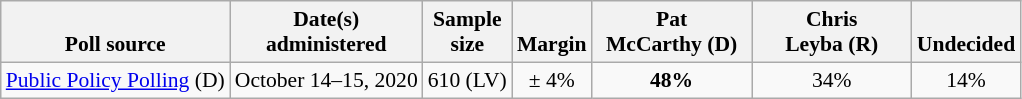<table class="wikitable" style="font-size:90%;text-align:center;">
<tr valign=bottom>
<th>Poll source</th>
<th>Date(s)<br>administered</th>
<th>Sample<br>size</th>
<th>Margin<br></th>
<th style="width:100px;">Pat<br>McCarthy (D)</th>
<th style="width:100px;">Chris<br>Leyba (R)</th>
<th>Undecided</th>
</tr>
<tr>
<td style="text-align:left;"><a href='#'>Public Policy Polling</a> (D)</td>
<td>October 14–15, 2020</td>
<td>610 (LV)</td>
<td>± 4%</td>
<td><strong>48%</strong></td>
<td>34%</td>
<td>14%</td>
</tr>
</table>
